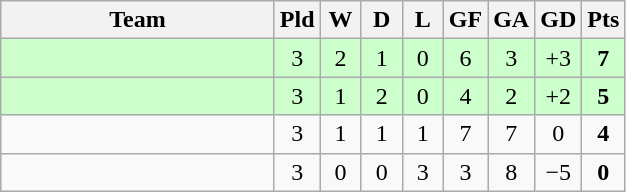<table class="wikitable" style="text-align:center;">
<tr>
<th width=175>Team</th>
<th width=20 abbr="Played">Pld</th>
<th width=20 abbr="Won">W</th>
<th width=20 abbr="Drawn">D</th>
<th width=20 abbr="Lost">L</th>
<th width=20 abbr="Goals for">GF</th>
<th width=20 abbr="Goals against">GA</th>
<th width=20 abbr="Goal difference">GD</th>
<th width=20 abbr="Points">Pts</th>
</tr>
<tr bgcolor="#ccffcc">
<td align="left"></td>
<td>3</td>
<td>2</td>
<td>1</td>
<td>0</td>
<td>6</td>
<td>3</td>
<td>+3</td>
<td><strong>7</strong></td>
</tr>
<tr bgcolor="#ccffcc">
<td align="left"></td>
<td>3</td>
<td>1</td>
<td>2</td>
<td>0</td>
<td>4</td>
<td>2</td>
<td>+2</td>
<td><strong>5</strong></td>
</tr>
<tr bgcolor=>
<td align="left"></td>
<td>3</td>
<td>1</td>
<td>1</td>
<td>1</td>
<td>7</td>
<td>7</td>
<td>0</td>
<td><strong>4</strong></td>
</tr>
<tr bgcolor=>
<td align="left"></td>
<td>3</td>
<td>0</td>
<td>0</td>
<td>3</td>
<td>3</td>
<td>8</td>
<td>−5</td>
<td><strong>0</strong></td>
</tr>
</table>
